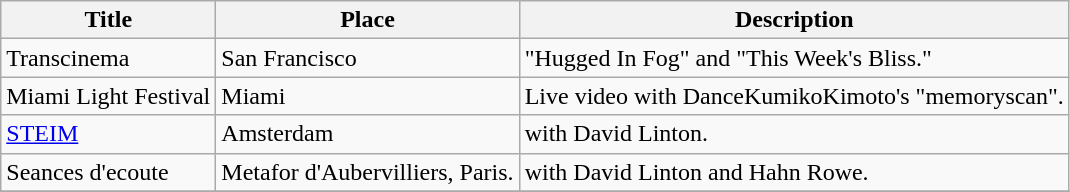<table class="wikitable">
<tr>
<th>Title</th>
<th>Place</th>
<th>Description</th>
</tr>
<tr>
<td>Transcinema</td>
<td>San Francisco</td>
<td>"Hugged In Fog" and "This Week's Bliss."</td>
</tr>
<tr>
<td>Miami Light Festival</td>
<td>Miami</td>
<td>Live video with DanceKumikoKimoto's "memoryscan".</td>
</tr>
<tr>
<td><a href='#'>STEIM</a></td>
<td>Amsterdam</td>
<td>with David Linton.</td>
</tr>
<tr>
<td>Seances d'ecoute</td>
<td>Metafor d'Aubervilliers, Paris.</td>
<td>with David Linton and Hahn Rowe.</td>
</tr>
<tr Live video with DanceKumikoKimoto's "memoryscan".>
</tr>
</table>
